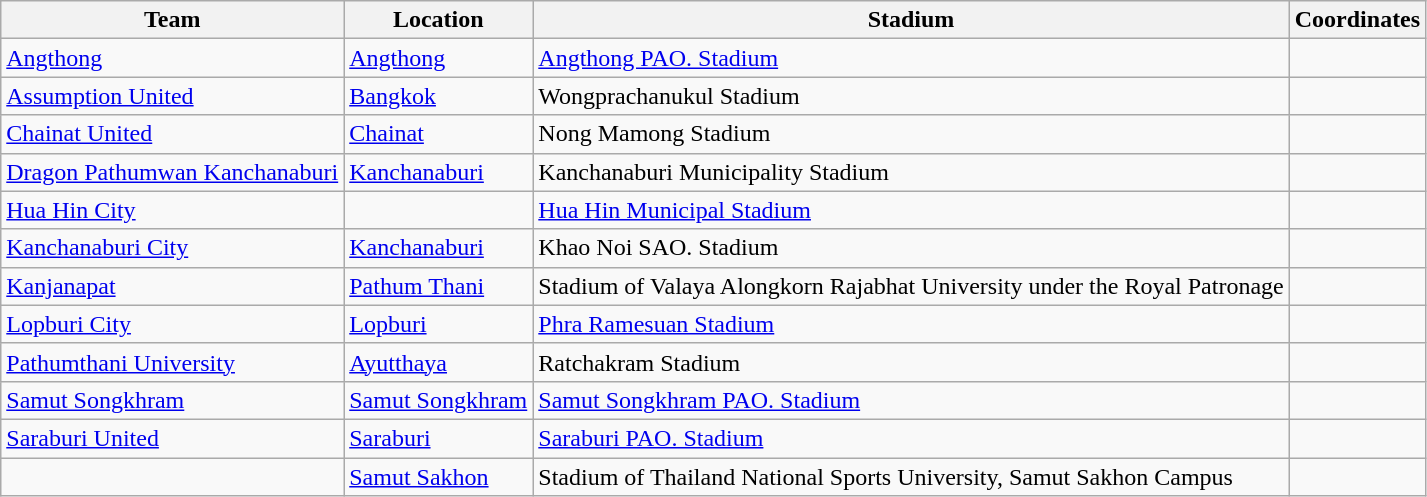<table class="wikitable sortable">
<tr>
<th>Team</th>
<th>Location</th>
<th>Stadium</th>
<th>Coordinates</th>
</tr>
<tr>
<td><a href='#'>Angthong</a></td>
<td><a href='#'>Angthong</a> </td>
<td><a href='#'>Angthong PAO. Stadium</a></td>
<td></td>
</tr>
<tr>
<td><a href='#'>Assumption United</a></td>
<td><a href='#'>Bangkok</a> </td>
<td>Wongprachanukul Stadium</td>
<td></td>
</tr>
<tr>
<td><a href='#'>Chainat United</a></td>
<td><a href='#'>Chainat</a> </td>
<td>Nong Mamong Stadium</td>
<td></td>
</tr>
<tr>
<td><a href='#'>Dragon Pathumwan Kanchanaburi</a></td>
<td><a href='#'>Kanchanaburi</a> </td>
<td>Kanchanaburi Municipality Stadium</td>
<td></td>
</tr>
<tr>
<td><a href='#'>Hua Hin City</a></td>
<td></td>
<td><a href='#'>Hua Hin Municipal Stadium</a></td>
<td></td>
</tr>
<tr>
<td><a href='#'>Kanchanaburi City</a></td>
<td><a href='#'>Kanchanaburi</a> </td>
<td>Khao Noi SAO. Stadium</td>
<td></td>
</tr>
<tr>
<td><a href='#'>Kanjanapat</a></td>
<td><a href='#'>Pathum Thani</a> </td>
<td>Stadium of Valaya Alongkorn Rajabhat University under the Royal Patronage</td>
<td></td>
</tr>
<tr>
<td><a href='#'>Lopburi City</a></td>
<td><a href='#'>Lopburi</a> </td>
<td><a href='#'>Phra Ramesuan Stadium</a></td>
<td></td>
</tr>
<tr>
<td><a href='#'>Pathumthani University</a></td>
<td><a href='#'>Ayutthaya</a> </td>
<td>Ratchakram Stadium</td>
<td></td>
</tr>
<tr>
<td><a href='#'>Samut Songkhram</a></td>
<td><a href='#'>Samut Songkhram</a> </td>
<td><a href='#'>Samut Songkhram PAO. Stadium</a></td>
<td></td>
</tr>
<tr>
<td><a href='#'>Saraburi United</a></td>
<td><a href='#'>Saraburi</a> </td>
<td><a href='#'>Saraburi PAO. Stadium</a></td>
<td></td>
</tr>
<tr>
<td></td>
<td><a href='#'>Samut Sakhon</a> </td>
<td>Stadium of Thailand National Sports University, Samut Sakhon Campus</td>
<td></td>
</tr>
</table>
